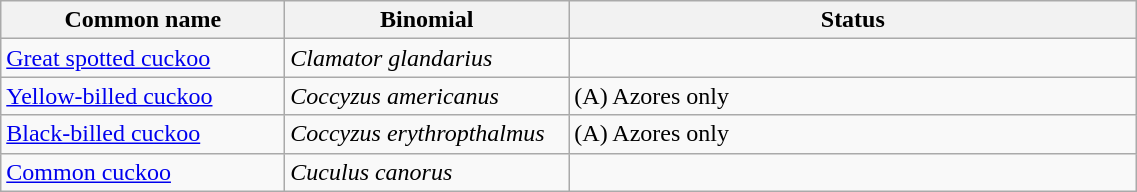<table width=60% class="wikitable">
<tr>
<th width=15%>Common name</th>
<th width=15%>Binomial</th>
<th width=30%>Status</th>
</tr>
<tr>
<td><a href='#'>Great spotted cuckoo</a></td>
<td><em>Clamator glandarius</em></td>
<td></td>
</tr>
<tr>
<td><a href='#'>Yellow-billed cuckoo</a></td>
<td><em>Coccyzus americanus</em></td>
<td>(A) Azores only</td>
</tr>
<tr>
<td><a href='#'>Black-billed cuckoo</a></td>
<td><em>Coccyzus erythropthalmus</em></td>
<td>(A) Azores only</td>
</tr>
<tr>
<td><a href='#'>Common cuckoo</a></td>
<td><em>Cuculus canorus</em></td>
<td></td>
</tr>
</table>
